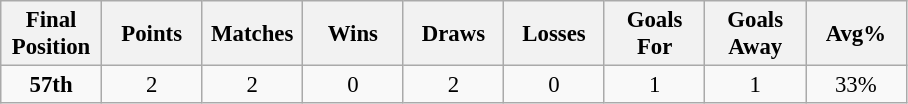<table class="wikitable" style="font-size: 95%; text-align: center;">
<tr>
<th width=60>Final Position</th>
<th width=60>Points</th>
<th width=60>Matches</th>
<th width=60>Wins</th>
<th width=60>Draws</th>
<th width=60>Losses</th>
<th width=60>Goals For</th>
<th width=60>Goals Away</th>
<th width=60>Avg%</th>
</tr>
<tr>
<td><strong>57th</strong></td>
<td>2</td>
<td>2</td>
<td>0</td>
<td>2</td>
<td>0</td>
<td>1</td>
<td>1</td>
<td>33%</td>
</tr>
</table>
